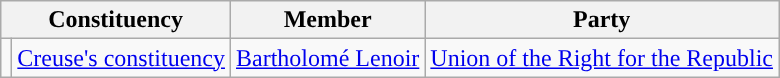<table class="wikitable">
<tr>
<th colspan="2">Constituency</th>
<th>Member</th>
<th>Party</th>
</tr>
<tr>
<td style="background-color: "></td>
<td><a href='#'>Creuse's constituency</a></td>
<td><a href='#'>Bartholomé Lenoir</a></td>
<td><a href='#'>Union of the Right for the Republic</a></td>
</tr>
</table>
